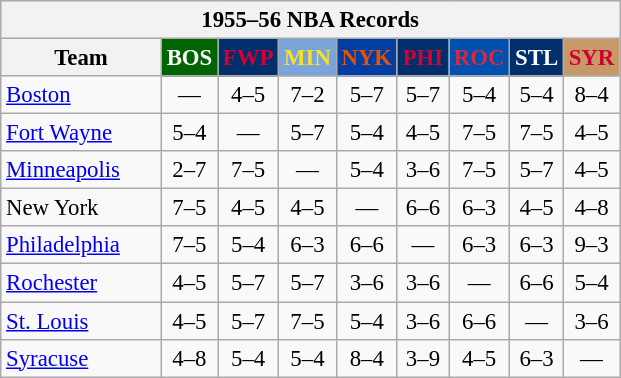<table class="wikitable" style="font-size:95%; text-align:center;">
<tr>
<th colspan=9>1955–56 NBA Records</th>
</tr>
<tr>
<th width=100>Team</th>
<th style="background:#006400;color:#FFFFFF;width=35">BOS</th>
<th style="background:#012F6B;color:#D40032;width=35">FWP</th>
<th style="background:#7BA4DB;color:#FBE122;width=35">MIN</th>
<th style="background:#003EA4;color:#E45206;width=35">NYK</th>
<th style="background:#012F6B;color:#D50033;width=35">PHI</th>
<th style="background:#0050B0;color:#D82A3C;width=35">ROC</th>
<th style="background:#012F6B;color:#FFFFFF;width=35">STL</th>
<th style="background:#C79968;color:#D20032;width=35">SYR</th>
</tr>
<tr>
<td style="text-align:left;"><a href='#'>Boston</a></td>
<td>—</td>
<td>4–5</td>
<td>7–2</td>
<td>5–7</td>
<td>5–7</td>
<td>5–4</td>
<td>5–4</td>
<td>8–4</td>
</tr>
<tr>
<td style="text-align:left;"><a href='#'>Fort Wayne</a></td>
<td>5–4</td>
<td>—</td>
<td>5–7</td>
<td>5–4</td>
<td>4–5</td>
<td>7–5</td>
<td>7–5</td>
<td>4–5</td>
</tr>
<tr>
<td style="text-align:left;"><a href='#'>Minneapolis</a></td>
<td>2–7</td>
<td>7–5</td>
<td>—</td>
<td>5–4</td>
<td>3–6</td>
<td>7–5</td>
<td>5–7</td>
<td>4–5</td>
</tr>
<tr>
<td style="text-align:left;">New York</td>
<td>7–5</td>
<td>4–5</td>
<td>4–5</td>
<td>—</td>
<td>6–6</td>
<td>6–3</td>
<td>4–5</td>
<td>4–8</td>
</tr>
<tr>
<td style="text-align:left;"><a href='#'>Philadelphia</a></td>
<td>7–5</td>
<td>5–4</td>
<td>6–3</td>
<td>6–6</td>
<td>—</td>
<td>6–3</td>
<td>6–3</td>
<td>9–3</td>
</tr>
<tr>
<td style="text-align:left;"><a href='#'>Rochester</a></td>
<td>4–5</td>
<td>5–7</td>
<td>5–7</td>
<td>3–6</td>
<td>3–6</td>
<td>—</td>
<td>6–6</td>
<td>5–4</td>
</tr>
<tr>
<td style="text-align:left;"><a href='#'>St. Louis</a></td>
<td>4–5</td>
<td>5–7</td>
<td>7–5</td>
<td>5–4</td>
<td>3–6</td>
<td>6–6</td>
<td>—</td>
<td>3–6</td>
</tr>
<tr>
<td style="text-align:left;"><a href='#'>Syracuse</a></td>
<td>4–8</td>
<td>5–4</td>
<td>5–4</td>
<td>8–4</td>
<td>3–9</td>
<td>4–5</td>
<td>6–3</td>
<td>—</td>
</tr>
</table>
